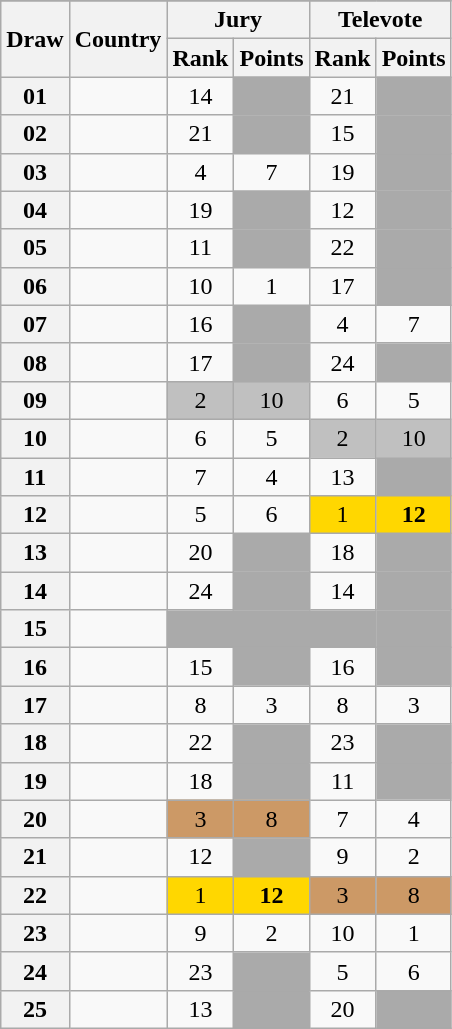<table class="sortable wikitable collapsible plainrowheaders" style="text-align:center;">
<tr>
</tr>
<tr>
<th scope="col" rowspan="2">Draw</th>
<th scope="col" rowspan="2">Country</th>
<th scope="col" colspan="2">Jury</th>
<th scope="col" colspan="2">Televote</th>
</tr>
<tr>
<th scope="col">Rank</th>
<th scope="col" class="unsortable">Points</th>
<th scope="col">Rank</th>
<th scope="col" class="unsortable">Points</th>
</tr>
<tr>
<th scope="row" style="text-align:center;">01</th>
<td style="text-align:left;"></td>
<td>14</td>
<td style="background:#AAAAAA;"></td>
<td>21</td>
<td style="background:#AAAAAA;"></td>
</tr>
<tr>
<th scope="row" style="text-align:center;">02</th>
<td style="text-align:left;"></td>
<td>21</td>
<td style="background:#AAAAAA;"></td>
<td>15</td>
<td style="background:#AAAAAA;"></td>
</tr>
<tr>
<th scope="row" style="text-align:center;">03</th>
<td style="text-align:left;"></td>
<td>4</td>
<td>7</td>
<td>19</td>
<td style="background:#AAAAAA;"></td>
</tr>
<tr>
<th scope="row" style="text-align:center;">04</th>
<td style="text-align:left;"></td>
<td>19</td>
<td style="background:#AAAAAA;"></td>
<td>12</td>
<td style="background:#AAAAAA;"></td>
</tr>
<tr>
<th scope="row" style="text-align:center;">05</th>
<td style="text-align:left;"></td>
<td>11</td>
<td style="background:#AAAAAA;"></td>
<td>22</td>
<td style="background:#AAAAAA;"></td>
</tr>
<tr>
<th scope="row" style="text-align:center;">06</th>
<td style="text-align:left;"></td>
<td>10</td>
<td>1</td>
<td>17</td>
<td style="background:#AAAAAA;"></td>
</tr>
<tr>
<th scope="row" style="text-align:center;">07</th>
<td style="text-align:left;"></td>
<td>16</td>
<td style="background:#AAAAAA;"></td>
<td>4</td>
<td>7</td>
</tr>
<tr>
<th scope="row" style="text-align:center;">08</th>
<td style="text-align:left;"></td>
<td>17</td>
<td style="background:#AAAAAA;"></td>
<td>24</td>
<td style="background:#AAAAAA;"></td>
</tr>
<tr>
<th scope="row" style="text-align:center;">09</th>
<td style="text-align:left;"></td>
<td style="background:silver;">2</td>
<td style="background:silver;">10</td>
<td>6</td>
<td>5</td>
</tr>
<tr>
<th scope="row" style="text-align:center;">10</th>
<td style="text-align:left;"></td>
<td>6</td>
<td>5</td>
<td style="background:silver;">2</td>
<td style="background:silver;">10</td>
</tr>
<tr>
<th scope="row" style="text-align:center;">11</th>
<td style="text-align:left;"></td>
<td>7</td>
<td>4</td>
<td>13</td>
<td style="background:#AAAAAA;"></td>
</tr>
<tr>
<th scope="row" style="text-align:center;">12</th>
<td style="text-align:left;"></td>
<td>5</td>
<td>6</td>
<td style="background:gold;">1</td>
<td style="background:gold;"><strong>12</strong></td>
</tr>
<tr>
<th scope="row" style="text-align:center;">13</th>
<td style="text-align:left;"></td>
<td>20</td>
<td style="background:#AAAAAA;"></td>
<td>18</td>
<td style="background:#AAAAAA;"></td>
</tr>
<tr>
<th scope="row" style="text-align:center;">14</th>
<td style="text-align:left;"></td>
<td>24</td>
<td style="background:#AAAAAA;"></td>
<td>14</td>
<td style="background:#AAAAAA;"></td>
</tr>
<tr class="sortbottom">
<th scope="row" style="text-align:center;">15</th>
<td style="text-align:left;"></td>
<td style="background:#AAAAAA;"></td>
<td style="background:#AAAAAA;"></td>
<td style="background:#AAAAAA;"></td>
<td style="background:#AAAAAA;"></td>
</tr>
<tr>
<th scope="row" style="text-align:center;">16</th>
<td style="text-align:left;"></td>
<td>15</td>
<td style="background:#AAAAAA;"></td>
<td>16</td>
<td style="background:#AAAAAA;"></td>
</tr>
<tr>
<th scope="row" style="text-align:center;">17</th>
<td style="text-align:left;"></td>
<td>8</td>
<td>3</td>
<td>8</td>
<td>3</td>
</tr>
<tr>
<th scope="row" style="text-align:center;">18</th>
<td style="text-align:left;"></td>
<td>22</td>
<td style="background:#AAAAAA;"></td>
<td>23</td>
<td style="background:#AAAAAA;"></td>
</tr>
<tr>
<th scope="row" style="text-align:center;">19</th>
<td style="text-align:left;"></td>
<td>18</td>
<td style="background:#AAAAAA;"></td>
<td>11</td>
<td style="background:#AAAAAA;"></td>
</tr>
<tr>
<th scope="row" style="text-align:center;">20</th>
<td style="text-align:left;"></td>
<td style="background:#CC9966;">3</td>
<td style="background:#CC9966;">8</td>
<td>7</td>
<td>4</td>
</tr>
<tr>
<th scope="row" style="text-align:center;">21</th>
<td style="text-align:left;"></td>
<td>12</td>
<td style="background:#AAAAAA;"></td>
<td>9</td>
<td>2</td>
</tr>
<tr>
<th scope="row" style="text-align:center;">22</th>
<td style="text-align:left;"></td>
<td style="background:gold;">1</td>
<td style="background:gold;"><strong>12</strong></td>
<td style="background:#CC9966;">3</td>
<td style="background:#CC9966;">8</td>
</tr>
<tr>
<th scope="row" style="text-align:center;">23</th>
<td style="text-align:left;"></td>
<td>9</td>
<td>2</td>
<td>10</td>
<td>1</td>
</tr>
<tr>
<th scope="row" style="text-align:center;">24</th>
<td style="text-align:left;"></td>
<td>23</td>
<td style="background:#AAAAAA;"></td>
<td>5</td>
<td>6</td>
</tr>
<tr>
<th scope="row" style="text-align:center;">25</th>
<td style="text-align:left;"></td>
<td>13</td>
<td style="background:#AAAAAA;"></td>
<td>20</td>
<td style="background:#AAAAAA;"></td>
</tr>
</table>
